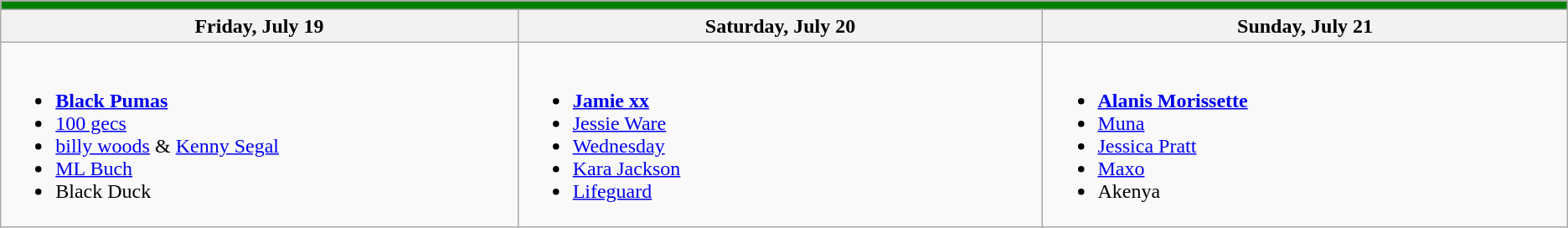<table class="wikitable">
<tr>
<td colspan="3" align="center" bgcolor="#008000"><strong></strong></td>
</tr>
<tr>
<th width="500">Friday, July 19</th>
<th width="500">Saturday, July 20</th>
<th width="500">Sunday, July 21</th>
</tr>
<tr valign="top">
<td><br><ul><li><strong><a href='#'>Black Pumas</a></strong></li><li><a href='#'>100 gecs</a></li><li><a href='#'>billy woods</a> & <a href='#'>Kenny Segal</a></li><li><a href='#'>ML Buch</a></li><li>Black Duck</li></ul></td>
<td><br><ul><li><strong><a href='#'>Jamie xx</a></strong></li><li><a href='#'>Jessie Ware</a></li><li><a href='#'>Wednesday</a></li><li><a href='#'>Kara Jackson</a></li><li><a href='#'>Lifeguard</a></li></ul></td>
<td><br><ul><li><strong><a href='#'>Alanis Morissette</a></strong></li><li><a href='#'>Muna</a></li><li><a href='#'>Jessica Pratt</a></li><li><a href='#'>Maxo</a></li><li>Akenya</li></ul></td>
</tr>
</table>
